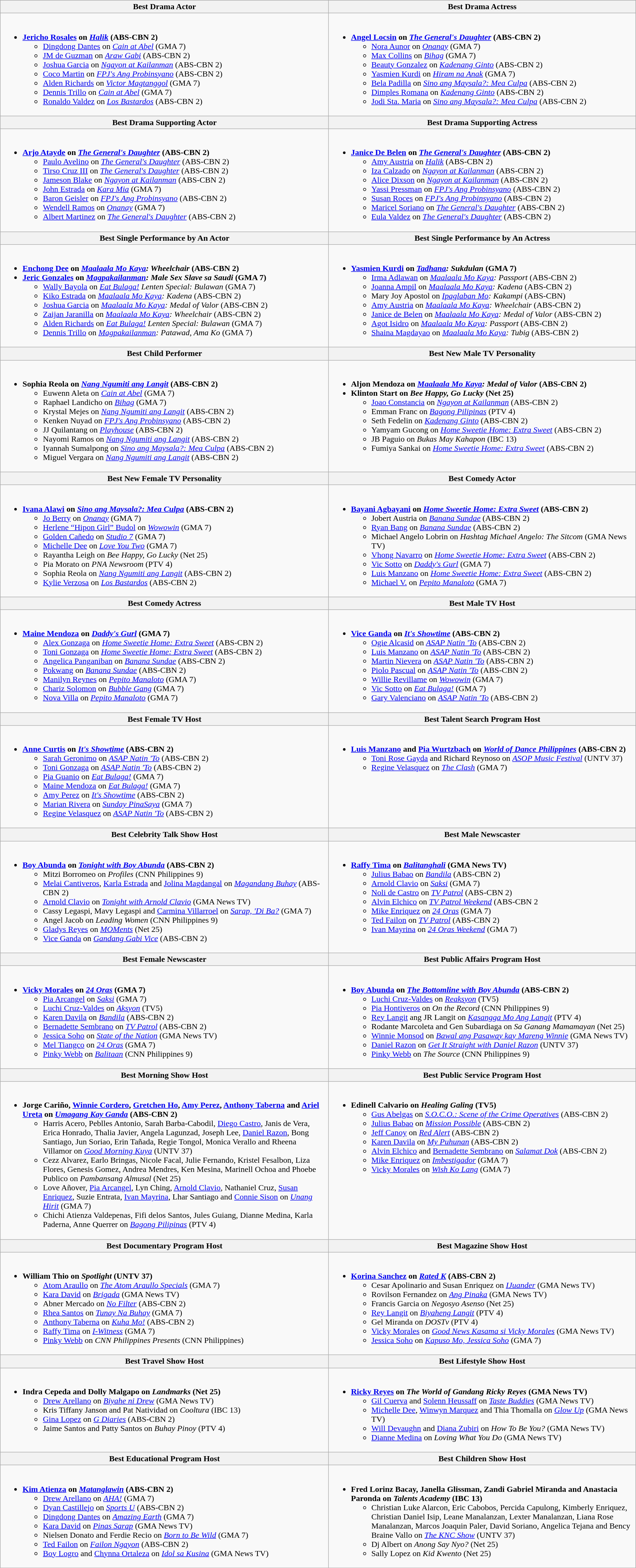<table class="wikitable">
<tr>
<th style:"width:50%">Best Drama Actor</th>
<th style:"width:50%">Best Drama Actress</th>
</tr>
<tr>
<td valign="top"><br><ul><li><strong><a href='#'>Jericho Rosales</a> on <em><a href='#'>Halik</a></em> (ABS-CBN 2)</strong><ul><li><a href='#'>Dingdong Dantes</a> on <em><a href='#'>Cain at Abel</a></em> (GMA 7)</li><li><a href='#'>JM de Guzman</a> on <em><a href='#'>Araw Gabi</a></em> (ABS-CBN 2)</li><li><a href='#'>Joshua Garcia</a> on <em><a href='#'>Ngayon at Kailanman</a></em> (ABS-CBN 2)</li><li><a href='#'>Coco Martin</a> on <em><a href='#'>FPJ's Ang Probinsyano</a></em> (ABS-CBN 2)</li><li><a href='#'>Alden Richards</a> on <em><a href='#'>Victor Magtanggol</a></em> (GMA 7)</li><li><a href='#'>Dennis Trillo</a> on <em><a href='#'>Cain at Abel</a></em> (GMA 7)</li><li><a href='#'>Ronaldo Valdez</a> on <em><a href='#'>Los Bastardos</a></em> (ABS-CBN 2)</li></ul></li></ul></td>
<td valign="top"><br><ul><li><strong><a href='#'>Angel Locsin</a> on <em><a href='#'>The General's Daughter</a></em> (ABS-CBN 2)</strong><ul><li><a href='#'>Nora Aunor</a> on <em><a href='#'>Onanay</a></em> (GMA 7)</li><li><a href='#'>Max Collins</a> on <em><a href='#'>Bihag</a></em> (GMA 7)</li><li><a href='#'>Beauty Gonzalez</a> on <em><a href='#'>Kadenang Ginto</a></em> (ABS-CBN 2)</li><li><a href='#'>Yasmien Kurdi</a> on <em><a href='#'>Hiram na Anak</a></em> (GMA 7)</li><li><a href='#'>Bela Padilla</a> on <em><a href='#'>Sino ang Maysala?: Mea Culpa</a></em> (ABS-CBN 2)</li><li><a href='#'>Dimples Romana</a> on <em><a href='#'>Kadenang Ginto</a></em> (ABS-CBN 2)</li><li><a href='#'>Jodi Sta. Maria</a> on <em><a href='#'>Sino ang Maysala?: Mea Culpa</a></em> (ABS-CBN 2)</li></ul></li></ul></td>
</tr>
<tr>
<th style:"width:50%">Best Drama Supporting Actor</th>
<th style:"width:50%">Best Drama Supporting Actress</th>
</tr>
<tr>
<td valign="top"><br><ul><li><strong><a href='#'>Arjo Atayde</a> on <em><a href='#'>The General's Daughter</a></em> (ABS-CBN 2)</strong><ul><li><a href='#'>Paulo Avelino</a> on <em><a href='#'>The General's Daughter</a></em> (ABS-CBN 2)</li><li><a href='#'>Tirso Cruz III</a> on <em><a href='#'>The General's Daughter</a></em> (ABS-CBN 2)</li><li><a href='#'>Jameson Blake</a> on <em><a href='#'>Ngayon at Kailanman</a></em> (ABS-CBN 2)</li><li><a href='#'>John Estrada</a> on <em><a href='#'>Kara Mia</a></em> (GMA 7)</li><li><a href='#'>Baron Geisler</a> on <em><a href='#'>FPJ's Ang Probinsyano</a></em> (ABS-CBN 2)</li><li><a href='#'>Wendell Ramos</a> on <em><a href='#'>Onanay</a></em> (GMA 7)</li><li><a href='#'>Albert Martinez</a> on <em><a href='#'>The General's Daughter</a></em> (ABS-CBN 2)</li></ul></li></ul></td>
<td valign="top"><br><ul><li><strong><a href='#'>Janice De Belen</a> on <em><a href='#'>The General's Daughter</a></em> (ABS-CBN 2)</strong><ul><li><a href='#'>Amy Austria</a> on <em><a href='#'>Halik</a></em> (ABS-CBN 2)</li><li><a href='#'>Iza Calzado</a> on <em><a href='#'>Ngayon at Kailanman</a></em> (ABS-CBN 2)</li><li><a href='#'>Alice Dixson</a> on <em><a href='#'>Ngayon at Kailanman</a></em> (ABS-CBN 2)</li><li><a href='#'>Yassi Pressman</a> on <em><a href='#'>FPJ's Ang Probinsyano</a></em> (ABS-CBN 2)</li><li><a href='#'>Susan Roces</a> on <em><a href='#'>FPJ's Ang Probinsyano</a></em> (ABS-CBN 2)</li><li><a href='#'>Maricel Soriano</a> on <em><a href='#'>The General's Daughter</a></em> (ABS-CBN 2)</li><li><a href='#'>Eula Valdez</a> on <em><a href='#'>The General's Daughter</a></em> (ABS-CBN 2)</li></ul></li></ul></td>
</tr>
<tr>
<th style:"width:50%">Best Single Performance by An Actor</th>
<th style:"width:50%">Best Single Performance by An Actress</th>
</tr>
<tr>
<td valign="top"><br><ul><li><strong><a href='#'>Enchong Dee</a> on <em><a href='#'>Maalaala Mo Kaya</a>: Wheelchair</em> (ABS-CBN 2)</strong></li><li><strong><a href='#'>Jeric Gonzales</a> on <em><a href='#'>Magpakailanman</a>: Male Sex Slave sa Saudi</em> (GMA 7)</strong><ul><li><a href='#'>Wally Bayola</a> on <em><a href='#'>Eat Bulaga!</a> Lenten Special: Bulawan</em> (GMA 7)</li><li><a href='#'>Kiko Estrada</a> on <em><a href='#'>Maalaala Mo Kaya</a>: Kadena</em> (ABS-CBN 2)</li><li><a href='#'>Joshua Garcia</a> on <em><a href='#'>Maalaala Mo Kaya</a>: Medal of Valor</em> (ABS-CBN 2)</li><li><a href='#'>Zaijan Jaranilla</a> on <em><a href='#'>Maalaala Mo Kaya</a>: Wheelchair</em> (ABS-CBN 2)</li><li><a href='#'>Alden Richards</a> on <em><a href='#'>Eat Bulaga!</a> Lenten Special: Bulawan</em> (GMA 7)</li><li><a href='#'>Dennis Trillo</a> on <em><a href='#'>Magpakailanman</a>: Patawad, Ama Ko</em> (GMA 7)</li></ul></li></ul></td>
<td valign="top"><br><ul><li><strong><a href='#'>Yasmien Kurdi</a> on <em><a href='#'>Tadhana</a>: Sukdulan</em> (GMA 7)</strong><ul><li><a href='#'>Irma Adlawan</a> on <em><a href='#'>Maalaala Mo Kaya</a>: Passport</em> (ABS-CBN 2)</li><li><a href='#'>Joanna Ampil</a> on <em><a href='#'>Maalaala Mo Kaya</a>: Kadena</em> (ABS-CBN 2)</li><li>Mary Joy Apostol on <em><a href='#'>Ipaglaban Mo</a>: Kakampi</em> (ABS-CBN)</li><li><a href='#'>Amy Austria</a> on <em><a href='#'>Maalaala Mo Kaya</a>: Wheelchair</em> (ABS-CBN 2)</li><li><a href='#'>Janice de Belen</a> on <em><a href='#'>Maalaala Mo Kaya</a>: Medal of Valor</em> (ABS-CBN 2)</li><li><a href='#'>Agot Isidro</a> on <em><a href='#'>Maalaala Mo Kaya</a>: Passport</em> (ABS-CBN 2)</li><li><a href='#'>Shaina Magdayao</a> on <em><a href='#'>Maalaala Mo Kaya</a>: Tubig</em> (ABS-CBN 2)</li></ul></li></ul></td>
</tr>
<tr>
<th style:"width:50%">Best Child Performer</th>
<th style:"width:50%">Best New Male TV Personality</th>
</tr>
<tr>
<td valign="top"><br><ul><li><strong>Sophia Reola on <em><a href='#'>Nang Ngumiti ang Langit</a></em> (ABS-CBN 2)</strong><ul><li>Euwenn Aleta on <em><a href='#'>Cain at Abel</a></em> (GMA 7)</li><li>Raphael Landicho on <em><a href='#'>Bihag</a></em> (GMA 7)</li><li>Krystal Mejes on <em><a href='#'>Nang Ngumiti ang Langit</a></em> (ABS-CBN 2)</li><li>Kenken Nuyad on <em><a href='#'>FPJ's Ang Probinsyano</a></em> (ABS-CBN 2)</li><li>JJ Quilantang on <em><a href='#'>Playhouse</a></em> (ABS-CBN 2)</li><li>Nayomi Ramos on <em><a href='#'>Nang Ngumiti ang Langit</a></em> (ABS-CBN 2)</li><li>Iyannah Sumalpong on <em><a href='#'>Sino ang Maysala?: Mea Culpa</a></em> (ABS-CBN 2)</li><li>Miguel Vergara on <em><a href='#'>Nang Ngumiti ang Langit</a></em> (ABS-CBN 2)</li></ul></li></ul></td>
<td valign="top"><br><ul><li><strong>Aljon Mendoza on <em><a href='#'>Maalaala Mo Kaya</a>: Medal of Valor</em> (ABS-CBN 2)</strong></li><li><strong>Klinton Start on <em>Bee Happy, Go Lucky</em> (Net 25)</strong><ul><li><a href='#'>Joao Constancia</a> on <em><a href='#'>Ngayon at Kailanman</a></em> (ABS-CBN 2)</li><li>Emman Franc on <em><a href='#'>Bagong Pilipinas</a></em> (PTV 4)</li><li>Seth Fedelin on <em><a href='#'>Kadenang Ginto</a></em> (ABS-CBN 2)</li><li>Yamyam Gucong on <em><a href='#'>Home Sweetie Home: Extra Sweet</a></em> (ABS-CBN 2)</li><li>JB Paguio on <em>Bukas May Kahapon</em> (IBC 13)</li><li>Fumiya Sankai on <em><a href='#'>Home Sweetie Home: Extra Sweet</a></em> (ABS-CBN 2)</li></ul></li></ul></td>
</tr>
<tr>
<th style:"width:50%">Best New Female TV Personality</th>
<th style:"width:50%">Best Comedy Actor</th>
</tr>
<tr>
<td valign="top"><br><ul><li><strong><a href='#'>Ivana Alawi</a> on <em><a href='#'>Sino ang Maysala?: Mea Culpa</a></em> (ABS-CBN 2)</strong><ul><li><a href='#'>Jo Berry</a> on <em><a href='#'>Onanay</a></em> (GMA 7)</li><li><a href='#'>Herlene “Hipon Girl” Budol</a> on <em><a href='#'>Wowowin</a></em> (GMA 7)</li><li><a href='#'>Golden Cañedo</a> on <em><a href='#'>Studio 7</a></em> (GMA 7)</li><li><a href='#'>Michelle Dee</a> on <em><a href='#'>Love You Two</a></em> (GMA 7)</li><li>Rayantha Leigh on <em>Bee Happy, Go Lucky</em> (Net 25)</li><li>Pia Morato on <em>PNA Newsroom</em> (PTV 4)</li><li>Sophia Reola on <em><a href='#'>Nang Ngumiti ang Langit</a></em> (ABS-CBN 2)</li><li><a href='#'>Kylie Verzosa</a> on <em><a href='#'>Los Bastardos</a></em> (ABS-CBN 2)</li></ul></li></ul></td>
<td valign="top"><br><ul><li><strong><a href='#'>Bayani Agbayani</a> on <em><a href='#'>Home Sweetie Home: Extra Sweet</a></em> (ABS-CBN 2)</strong><ul><li>Jobert Austria on <em><a href='#'>Banana Sundae</a></em> (ABS-CBN 2)</li><li><a href='#'>Ryan Bang</a> on <em><a href='#'>Banana Sundae</a></em> (ABS-CBN 2)</li><li>Michael Angelo Lobrin on <em>Hashtag Michael Angelo: The Sitcom</em> (GMA News TV)</li><li><a href='#'>Vhong Navarro</a> on <em><a href='#'>Home Sweetie Home: Extra Sweet</a></em> (ABS-CBN 2)</li><li><a href='#'>Vic Sotto</a> on <em><a href='#'>Daddy's Gurl</a></em> (GMA 7)</li><li><a href='#'>Luis Manzano</a> on <em><a href='#'>Home Sweetie Home: Extra Sweet</a></em> (ABS-CBN 2)</li><li><a href='#'>Michael V.</a> on <em><a href='#'>Pepito Manaloto</a></em> (GMA 7)</li></ul></li></ul></td>
</tr>
<tr>
<th style:"width:50%">Best Comedy Actress</th>
<th style:"width:50%">Best Male TV Host</th>
</tr>
<tr>
<td valign="top"><br><ul><li><strong><a href='#'>Maine Mendoza</a> on <em><a href='#'>Daddy's Gurl</a></em> (GMA 7)</strong><ul><li><a href='#'>Alex Gonzaga</a> on <em><a href='#'>Home Sweetie Home: Extra Sweet</a></em> (ABS-CBN 2)</li><li><a href='#'>Toni Gonzaga</a> on <em><a href='#'>Home Sweetie Home: Extra Sweet</a></em> (ABS-CBN 2)</li><li><a href='#'>Angelica Panganiban</a> on <em><a href='#'>Banana Sundae</a></em> (ABS-CBN 2)</li><li><a href='#'>Pokwang</a> on <em><a href='#'>Banana Sundae</a></em> (ABS-CBN 2)</li><li><a href='#'>Manilyn Reynes</a> on <em><a href='#'>Pepito Manaloto</a></em> (GMA 7)</li><li><a href='#'>Chariz Solomon</a> on <em><a href='#'>Bubble Gang</a></em> (GMA 7)</li><li><a href='#'>Nova Villa</a> on <em><a href='#'>Pepito Manaloto</a></em> (GMA 7)</li></ul></li></ul></td>
<td valign="top"><br><ul><li><strong><a href='#'>Vice Ganda</a> on <em><a href='#'>It's Showtime</a></em> (ABS-CBN 2)</strong><ul><li><a href='#'>Ogie Alcasid</a> on <em><a href='#'>ASAP Natin 'To</a></em> (ABS-CBN 2)</li><li><a href='#'>Luis Manzano</a> on <em><a href='#'>ASAP Natin 'To</a></em> (ABS-CBN 2)</li><li><a href='#'>Martin Nievera</a> on <em><a href='#'>ASAP Natin 'To</a></em> (ABS-CBN 2)</li><li><a href='#'>Piolo Pascual</a> on <em><a href='#'>ASAP Natin 'To</a></em> (ABS-CBN 2)</li><li><a href='#'>Willie Revillame</a> on <em><a href='#'>Wowowin</a></em> (GMA 7)</li><li><a href='#'>Vic Sotto</a> on <em><a href='#'>Eat Bulaga!</a></em> (GMA 7)</li><li><a href='#'>Gary Valenciano</a> on <em><a href='#'>ASAP Natin 'To</a></em> (ABS-CBN 2)</li></ul></li></ul></td>
</tr>
<tr>
<th style:"width:50%">Best Female TV Host</th>
<th style:"width:50%">Best Talent Search Program Host</th>
</tr>
<tr>
<td valign="top"><br><ul><li><strong><a href='#'>Anne Curtis</a> on <em><a href='#'>It's Showtime</a></em> (ABS-CBN 2)</strong><ul><li><a href='#'>Sarah Geronimo</a> on <em><a href='#'>ASAP Natin 'To</a></em> (ABS-CBN 2)</li><li><a href='#'>Toni Gonzaga</a> on <em><a href='#'>ASAP Natin 'To</a></em> (ABS-CBN 2)</li><li><a href='#'>Pia Guanio</a> on <em><a href='#'>Eat Bulaga!</a></em> (GMA 7)</li><li><a href='#'>Maine Mendoza</a> on <em><a href='#'>Eat Bulaga!</a></em> (GMA 7)</li><li><a href='#'>Amy Perez</a> on <em><a href='#'>It's Showtime</a></em> (ABS-CBN 2)</li><li><a href='#'>Marian Rivera</a> on <em><a href='#'>Sunday PinaSaya</a></em> (GMA 7)</li><li><a href='#'>Regine Velasquez</a> on <em><a href='#'>ASAP Natin 'To</a></em> (ABS-CBN 2)</li></ul></li></ul></td>
<td valign="top"><br><ul><li><strong><a href='#'>Luis Manzano</a> and <a href='#'>Pia Wurtzbach</a> on <em><a href='#'>World of Dance Philippines</a></em> (ABS-CBN 2)</strong><ul><li><a href='#'>Toni Rose Gayda</a> and Richard Reynoso on <em><a href='#'>ASOP Music Festival</a></em> (UNTV 37)</li><li><a href='#'>Regine Velasquez</a> on <em><a href='#'>The Clash</a></em> (GMA 7)</li></ul></li></ul></td>
</tr>
<tr>
<th style:"width:50%">Best Celebrity Talk Show Host</th>
<th style:"width:50%">Best Male Newscaster</th>
</tr>
<tr>
<td valign="top"><br><ul><li><strong><a href='#'>Boy Abunda</a> on <em><a href='#'>Tonight with Boy Abunda</a></em> (ABS-CBN 2)</strong><ul><li>Mitzi Borromeo on <em>Profiles</em> (CNN Philippines 9)</li><li><a href='#'>Melai Cantiveros</a>, <a href='#'>Karla Estrada</a> and <a href='#'>Jolina Magdangal</a> on <em><a href='#'>Magandang Buhay</a></em> (ABS-CBN 2)</li><li><a href='#'>Arnold Clavio</a> on <em><a href='#'>Tonight with Arnold Clavio</a></em> (GMA News TV)</li><li>Cassy Legaspi, Mavy Legaspi and <a href='#'>Carmina Villarroel</a> on <em><a href='#'>Sarap, 'Di Ba?</a></em> (GMA 7)</li><li>Angel Jacob on <em>Leading Women</em> (CNN Philippines 9)</li><li><a href='#'>Gladys Reyes</a> on <em><a href='#'>MOMents</a></em> (Net 25)</li><li><a href='#'>Vice Ganda</a> on <em><a href='#'>Gandang Gabi Vice</a></em> (ABS-CBN 2)</li></ul></li></ul></td>
<td valign="top"><br><ul><li><strong><a href='#'>Raffy Tima</a> on <em><a href='#'>Balitanghali</a></em> (GMA News TV)</strong><ul><li><a href='#'>Julius Babao</a> on <em><a href='#'>Bandila</a></em> (ABS-CBN 2)</li><li><a href='#'>Arnold Clavio</a> on <em><a href='#'>Saksi</a></em> (GMA 7)</li><li><a href='#'>Noli de Castro</a> on <em><a href='#'>TV Patrol</a></em> (ABS-CBN 2)</li><li><a href='#'>Alvin Elchico</a> on <em><a href='#'>TV Patrol Weekend</a></em> (ABS-CBN 2</li><li><a href='#'>Mike Enriquez</a> on <em><a href='#'>24 Oras</a></em> (GMA 7)</li><li><a href='#'>Ted Failon</a> on <em><a href='#'>TV Patrol</a></em> (ABS-CBN 2)</li><li><a href='#'>Ivan Mayrina</a> on <em><a href='#'>24 Oras Weekend</a></em> (GMA 7)</li></ul></li></ul></td>
</tr>
<tr>
<th style:"width:50%">Best Female Newscaster</th>
<th style:"width:50%">Best Public Affairs Program Host</th>
</tr>
<tr>
<td valign="top"><br><ul><li><strong><a href='#'>Vicky Morales</a> on <em><a href='#'>24 Oras</a></em> (GMA 7)</strong><ul><li><a href='#'>Pia Arcangel</a> on <em><a href='#'>Saksi</a></em> (GMA 7)</li><li><a href='#'>Luchi Cruz-Valdes</a> on <em><a href='#'>Aksyon</a></em> (TV5)</li><li><a href='#'>Karen Davila</a> on <em><a href='#'>Bandila</a></em> (ABS-CBN 2)</li><li><a href='#'>Bernadette Sembrano</a> on <em><a href='#'>TV Patrol</a></em> (ABS-CBN 2)</li><li><a href='#'>Jessica Soho</a> on <em><a href='#'>State of the Nation</a></em> (GMA News TV)</li><li><a href='#'>Mel Tiangco</a> on <em><a href='#'>24 Oras</a></em> (GMA 7)</li><li><a href='#'>Pinky Webb</a> on <em><a href='#'>Balitaan</a></em> (CNN Philippines 9)</li></ul></li></ul></td>
<td valign="top"><br><ul><li><strong><a href='#'>Boy Abunda</a> on <em><a href='#'>The Bottomline with Boy Abunda</a></em> (ABS-CBN 2)</strong><ul><li><a href='#'>Luchi Cruz-Valdes</a> on <em><a href='#'>Reaksyon</a></em> (TV5)</li><li><a href='#'>Pia Hontiveros</a> on <em>On the Record</em> (CNN Philippines 9)</li><li><a href='#'>Rey Langit</a> ang JR Langit on <em><a href='#'>Kasangga Mo Ang Langit</a></em> (PTV 4)</li><li>Rodante Marcoleta and Gen Subardiaga on <em>Sa Ganang Mamamayan</em> (Net 25)</li><li><a href='#'>Winnie Monsod</a> on <em><a href='#'>Bawal ang Pasaway kay Mareng Winnie</a></em> (GMA News TV)</li><li><a href='#'>Daniel Razon</a> on <em><a href='#'>Get It Straight with Daniel Razon</a></em> (UNTV 37)</li><li><a href='#'>Pinky Webb</a> on <em>The Source</em> (CNN Philippines 9)</li></ul></li></ul></td>
</tr>
<tr>
<th style:"width:50%">Best Morning Show Host</th>
<th style:"width:50%">Best Public Service Program Host</th>
</tr>
<tr>
<td valign="top"><br><ul><li><strong>Jorge Cariño, <a href='#'>Winnie Cordero</a>, <a href='#'>Gretchen Ho</a>, <a href='#'>Amy Perez</a>, <a href='#'>Anthony Taberna</a> and <a href='#'>Ariel Ureta</a> on <em><a href='#'>Umagang Kay Ganda</a></em> (ABS-CBN 2)</strong><ul><li>Harris Acero, Peblles Antonio, Sarah Barba-Cabodil, <a href='#'>Diego Castro</a>, Janis de Vera, Erica Honrado, Thalia Javier, Angela Lagunzad, Joseph Lee, <a href='#'>Daniel Razon</a>, Bong Santiago, Jun Soriao, Erin Tañada, Regie Tongol, Monica Verallo and Rheena Villamor on <em><a href='#'>Good Morning Kuya</a></em> (UNTV 37)</li><li>Cezz Alvarez, Earlo Bringas, Nicole Facal, Julie Fernando, Kristel Fesalbon, Liza Flores, Genesis Gomez, Andrea Mendres, Ken Mesina, Marinell Ochoa and Phoebe Publico on <em>Pambansang Almusal</em> (Net 25)</li><li>Love Añover, <a href='#'>Pia Arcangel</a>, Lyn Ching, <a href='#'>Arnold Clavio</a>, Nathaniel Cruz, <a href='#'>Susan Enriquez</a>, Suzie Entrata, <a href='#'>Ivan Mayrina</a>, Lhar Santiago and <a href='#'>Connie Sison</a> on <em><a href='#'>Unang Hirit</a></em> (GMA 7)</li><li>Chichi Atienza Valdepenas, Fifi delos Santos, Jules Guiang, Dianne Medina, Karla Paderna, Anne Querrer on <em><a href='#'>Bagong Pilipinas</a></em> (PTV 4)</li></ul></li></ul></td>
<td valign="top"><br><ul><li><strong>Edinell Calvario on <em>Healing Galing</em> (TV5)</strong><ul><li><a href='#'>Gus Abelgas</a> on <em><a href='#'>S.O.C.O.: Scene of the Crime Operatives</a></em> (ABS-CBN 2)</li><li><a href='#'>Julius Babao</a> on <em><a href='#'>Mission Possible</a></em> (ABS-CBN 2)</li><li><a href='#'>Jeff Canoy</a> on <em><a href='#'>Red Alert</a></em> (ABS-CBN 2)</li><li><a href='#'>Karen Davila</a> on <em><a href='#'>My Puhunan</a></em> (ABS-CBN 2)</li><li><a href='#'>Alvin Elchico</a> and <a href='#'>Bernadette Sembrano</a> on <em><a href='#'>Salamat Dok</a></em> (ABS-CBN 2)</li><li><a href='#'>Mike Enriquez</a> on <em><a href='#'>Imbestigador</a></em> (GMA 7)</li><li><a href='#'>Vicky Morales</a> on <em><a href='#'>Wish Ko Lang</a></em> (GMA 7)</li></ul></li></ul></td>
</tr>
<tr>
<th style:"width:50%">Best Documentary Program Host</th>
<th style:"width:50%">Best Magazine Show Host</th>
</tr>
<tr>
<td valign="top"><br><ul><li><strong>William Thio on <em>Spotlight</em> (UNTV 37)</strong><ul><li><a href='#'>Atom Araullo</a> on <em><a href='#'>The Atom Araullo Specials</a></em> (GMA 7)</li><li><a href='#'>Kara David</a> on <em><a href='#'>Brigada</a></em> (GMA News TV)</li><li>Abner Mercado on <em><a href='#'>No Filter</a></em> (ABS-CBN 2)</li><li><a href='#'>Rhea Santos</a> on <em><a href='#'>Tunay Na Buhay</a></em> (GMA 7)</li><li><a href='#'>Anthony Taberna</a> on <em><a href='#'>Kuha Mo!</a></em> (ABS-CBN 2)</li><li><a href='#'>Raffy Tima</a> on <em><a href='#'>I-Witness</a></em> (GMA 7)</li><li><a href='#'>Pinky Webb</a> on <em>CNN Philippines Presents</em> (CNN Philippines)</li></ul></li></ul></td>
<td valign="top"><br><ul><li><strong><a href='#'>Korina Sanchez</a> on <em><a href='#'>Rated K</a></em> (ABS-CBN 2)</strong><ul><li>Cesar Apolinario and Susan Enriquez on <em><a href='#'>IJuander</a></em> (GMA News TV)</li><li>Rovilson Fernandez on <em><a href='#'>Ang Pinaka</a></em> (GMA News TV)</li><li>Francis Garcia on <em>Negosyo Asenso</em> (Net 25)</li><li><a href='#'>Rey Langit</a> on <em><a href='#'>Biyaheng Langit</a></em> (PTV 4)</li><li>Gel Miranda on <em>DOSTv</em> (PTV 4)</li><li><a href='#'>Vicky Morales</a> on <em><a href='#'>Good News Kasama si Vicky Morales</a></em> (GMA News TV)</li><li><a href='#'>Jessica Soho</a> on <em><a href='#'>Kapuso Mo, Jessica Soho</a></em> (GMA 7)</li></ul></li></ul></td>
</tr>
<tr>
<th style:"width:50%">Best Travel Show Host</th>
<th style:"width:50%">Best Lifestyle Show Host</th>
</tr>
<tr>
<td valign="top"><br><ul><li><strong>Indra Cepeda and Dolly Malgapo on <em>Landmarks</em> (Net 25)</strong><ul><li><a href='#'>Drew Arellano</a> on <em><a href='#'>Biyahe ni Drew</a></em> (GMA News TV)</li><li>Kris Tiffany Janson and Pat Natividad on <em>Cooltura</em> (IBC 13)</li><li><a href='#'>Gina Lopez</a> on <em><a href='#'>G Diaries</a></em> (ABS-CBN 2)</li><li>Jaime Santos and Patty Santos on <em>Buhay Pinoy</em> (PTV 4)</li></ul></li></ul></td>
<td valign="top"><br><ul><li><strong><a href='#'>Ricky Reyes</a> on <em>The World of Gandang Ricky Reyes</em> (GMA News TV)</strong><ul><li><a href='#'>Gil Cuerva</a> and <a href='#'>Solenn Heussaff</a> on <em><a href='#'>Taste Buddies</a></em> (GMA News TV)</li><li><a href='#'>Michelle Dee</a>, <a href='#'>Winwyn Marquez</a> and Thia Thomalla on <em><a href='#'>Glow Up</a></em> (GMA News TV)</li><li><a href='#'>Will Devaughn</a> and <a href='#'>Diana Zubiri</a> on <em>How To Be You?</em> (GMA News TV)</li><li><a href='#'>Dianne Medina</a> on <em>Loving What You Do</em> (GMA News TV)</li></ul></li></ul></td>
</tr>
<tr>
<th style:"width:50%">Best Educational Program Host</th>
<th style:"width:50%">Best Children Show Host</th>
</tr>
<tr>
<td valign="top"><br><ul><li><strong><a href='#'>Kim Atienza</a> on <em><a href='#'>Matanglawin</a></em> (ABS-CBN 2)</strong><ul><li><a href='#'>Drew Arellano</a> on <em><a href='#'>AHA!</a></em> (GMA 7)</li><li><a href='#'>Dyan Castillejo</a> on <em><a href='#'>Sports U</a></em> (ABS-CBN 2)</li><li><a href='#'>Dingdong Dantes</a> on <em><a href='#'>Amazing Earth</a></em> (GMA 7)</li><li><a href='#'>Kara David</a> on <em><a href='#'>Pinas Sarap</a></em> (GMA News TV)</li><li>Nielsen Donato and Ferdie Recio on <em><a href='#'>Born to Be Wild</a></em> (GMA 7)</li><li><a href='#'>Ted Failon</a> on <em><a href='#'>Failon Ngayon</a></em> (ABS-CBN 2)</li><li><a href='#'>Boy Logro</a> and <a href='#'>Chynna Ortaleza</a> on <em><a href='#'>Idol sa Kusina</a></em> (GMA News TV)</li></ul></li></ul></td>
<td valign="top"><br><ul><li><strong>Fred Lorinz Bacay, Janella Glissman, Zandi Gabriel Miranda and Anastacia Paronda on <em>Talents Academy</em> (IBC 13)</strong><ul><li>Christian Luke Alarcon, Eric Cabobos, Percida Capulong, Kimberly Enriquez, Christian Daniel Isip, Leane Manalanzan, Lexter Manalanzan, Liana Rose Manalanzan, Marcos Joaquin Paler, David Soriano, Angelica Tejana and Bency Braine Vallo on <em><a href='#'>The KNC Show</a></em> (UNTV 37)</li><li>Dj Albert on <em>Anong Say Nyo?</em> (Net 25)</li><li>Sally Lopez on <em>Kid Kwento</em> (Net 25)</li></ul></li></ul></td>
</tr>
</table>
